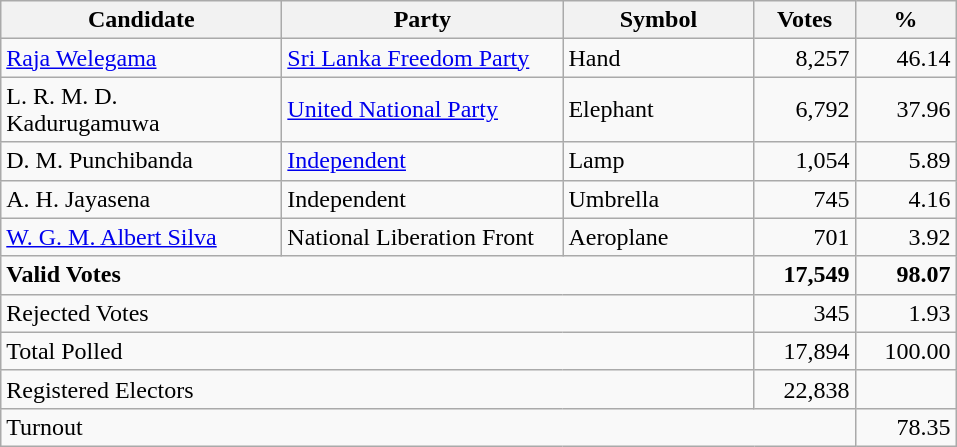<table class="wikitable" border="1" style="text-align:right;">
<tr>
<th align=left width="180">Candidate</th>
<th align=left width="180">Party</th>
<th align=left width="120">Symbol</th>
<th align=left width="60">Votes</th>
<th align=left width="60">%</th>
</tr>
<tr>
<td align=left><a href='#'>Raja Welegama</a></td>
<td align=left><a href='#'>Sri Lanka Freedom Party</a></td>
<td align=left>Hand</td>
<td>8,257</td>
<td>46.14</td>
</tr>
<tr>
<td align=left>L. R. M. D. Kadurugamuwa</td>
<td align=left><a href='#'>United National Party</a></td>
<td align=left>Elephant</td>
<td>6,792</td>
<td>37.96</td>
</tr>
<tr>
<td align=left>D. M. Punchibanda</td>
<td align=left><a href='#'>Independent</a></td>
<td align=left>Lamp</td>
<td>1,054</td>
<td>5.89</td>
</tr>
<tr>
<td align=left>A. H. Jayasena</td>
<td align=left>Independent</td>
<td align=left>Umbrella</td>
<td>745</td>
<td>4.16</td>
</tr>
<tr>
<td align=left><a href='#'>W. G. M. Albert Silva</a></td>
<td align=left>National Liberation Front</td>
<td align=left>Aeroplane</td>
<td>701</td>
<td>3.92</td>
</tr>
<tr>
<td align=left colspan=3><strong>Valid Votes</strong></td>
<td><strong>17,549</strong></td>
<td><strong>98.07</strong></td>
</tr>
<tr>
<td align=left colspan=3>Rejected Votes</td>
<td>345</td>
<td>1.93</td>
</tr>
<tr>
<td align=left colspan=3>Total Polled</td>
<td>17,894</td>
<td>100.00</td>
</tr>
<tr>
<td align=left colspan=3>Registered Electors</td>
<td>22,838</td>
<td></td>
</tr>
<tr>
<td align=left colspan=4>Turnout</td>
<td>78.35</td>
</tr>
</table>
